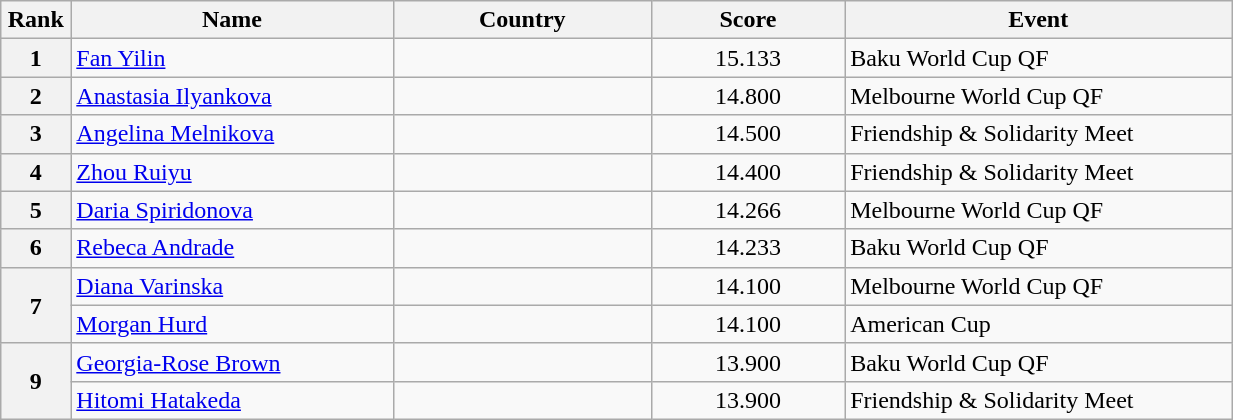<table class="wikitable sortable" style="width:65%;">
<tr>
<th style="text-align:center; width:5%;">Rank</th>
<th style="text-align:center; width:25%;">Name</th>
<th style="text-align:center; width:20%;">Country</th>
<th style="text-align:center; width:15%;">Score</th>
<th style="text-align:center; width:30%;">Event</th>
</tr>
<tr>
<th>1</th>
<td><a href='#'>Fan Yilin</a></td>
<td></td>
<td align="center">15.133</td>
<td>Baku World Cup QF</td>
</tr>
<tr>
<th>2</th>
<td><a href='#'>Anastasia Ilyankova</a></td>
<td></td>
<td align="center">14.800</td>
<td>Melbourne World Cup QF</td>
</tr>
<tr>
<th>3</th>
<td><a href='#'>Angelina Melnikova</a></td>
<td></td>
<td align="center">14.500</td>
<td>Friendship & Solidarity Meet</td>
</tr>
<tr>
<th>4</th>
<td><a href='#'>Zhou Ruiyu</a></td>
<td></td>
<td align="center">14.400</td>
<td>Friendship & Solidarity Meet</td>
</tr>
<tr>
<th>5</th>
<td><a href='#'>Daria Spiridonova</a></td>
<td></td>
<td align="center">14.266</td>
<td>Melbourne World Cup QF</td>
</tr>
<tr>
<th>6</th>
<td><a href='#'>Rebeca Andrade</a></td>
<td></td>
<td align="center">14.233</td>
<td>Baku World Cup QF</td>
</tr>
<tr>
<th rowspan="2">7</th>
<td><a href='#'>Diana Varinska</a></td>
<td></td>
<td align="center">14.100</td>
<td>Melbourne World Cup QF</td>
</tr>
<tr>
<td><a href='#'>Morgan Hurd</a></td>
<td></td>
<td align="center">14.100</td>
<td>American Cup</td>
</tr>
<tr>
<th rowspan="2">9</th>
<td><a href='#'>Georgia-Rose Brown</a></td>
<td></td>
<td align="center">13.900</td>
<td>Baku World Cup QF</td>
</tr>
<tr>
<td><a href='#'>Hitomi Hatakeda</a></td>
<td></td>
<td align="center">13.900</td>
<td>Friendship & Solidarity Meet</td>
</tr>
</table>
